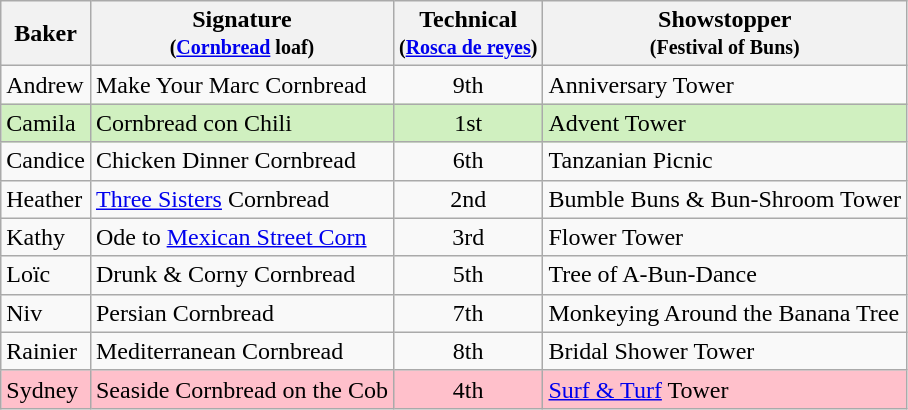<table class="wikitable" style="text-align:center;">
<tr>
<th>Baker</th>
<th>Signature<br><small>(<a href='#'>Cornbread</a> loaf)</small></th>
<th>Technical<br><small>(<a href='#'>Rosca de reyes</a>)</small></th>
<th>Showstopper<br><small>(Festival of Buns)</small></th>
</tr>
<tr>
<td align="left">Andrew</td>
<td align="left">Make Your Marc Cornbread</td>
<td>9th</td>
<td align="left">Anniversary Tower</td>
</tr>
<tr style="background:#d0f0c0;">
<td align="left">Camila</td>
<td align="left">Cornbread con Chili</td>
<td>1st</td>
<td align="left">Advent Tower</td>
</tr>
<tr>
<td align="left">Candice</td>
<td align="left">Chicken Dinner Cornbread</td>
<td>6th</td>
<td align="left">Tanzanian Picnic</td>
</tr>
<tr>
<td align="left">Heather</td>
<td align="left"><a href='#'>Three Sisters</a> Cornbread</td>
<td>2nd</td>
<td align="left">Bumble Buns & Bun-Shroom Tower</td>
</tr>
<tr>
<td align="left">Kathy</td>
<td align="left">Ode to <a href='#'>Mexican Street Corn</a></td>
<td>3rd</td>
<td align="left">Flower Tower</td>
</tr>
<tr>
<td align="left">Loïc</td>
<td align="left">Drunk & Corny Cornbread</td>
<td>5th</td>
<td align="left">Tree of A-Bun-Dance</td>
</tr>
<tr>
<td align="left">Niv</td>
<td align="left">Persian Cornbread</td>
<td>7th</td>
<td align="left">Monkeying Around the Banana Tree</td>
</tr>
<tr>
<td align="left">Rainier</td>
<td align="left">Mediterranean Cornbread</td>
<td>8th</td>
<td align="left">Bridal Shower Tower</td>
</tr>
<tr bgcolor=pink>
<td align="left">Sydney</td>
<td align="left">Seaside Cornbread on the Cob</td>
<td>4th</td>
<td align="left"><a href='#'>Surf & Turf</a> Tower</td>
</tr>
</table>
